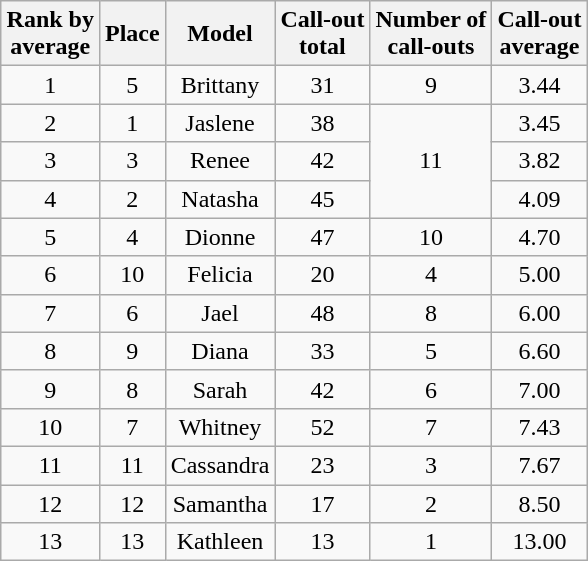<table class="wikitable sortable" style="margin:auto; text-align:center; white-space:nowrap">
<tr>
<th>Rank by<br>average</th>
<th>Place</th>
<th>Model</th>
<th>Call-out<br>total</th>
<th>Number of<br>call-outs</th>
<th>Call-out<br>average</th>
</tr>
<tr>
<td>1</td>
<td>5</td>
<td>Brittany</td>
<td>31</td>
<td>9</td>
<td>3.44</td>
</tr>
<tr>
<td>2</td>
<td>1</td>
<td>Jaslene</td>
<td>38</td>
<td rowspan="3">11</td>
<td>3.45</td>
</tr>
<tr>
<td>3</td>
<td>3</td>
<td>Renee</td>
<td>42</td>
<td>3.82</td>
</tr>
<tr>
<td>4</td>
<td>2</td>
<td>Natasha</td>
<td>45</td>
<td>4.09</td>
</tr>
<tr>
<td>5</td>
<td>4</td>
<td>Dionne</td>
<td>47</td>
<td>10</td>
<td>4.70</td>
</tr>
<tr>
<td>6</td>
<td>10</td>
<td>Felicia</td>
<td>20</td>
<td>4</td>
<td>5.00</td>
</tr>
<tr>
<td>7</td>
<td>6</td>
<td>Jael</td>
<td>48</td>
<td>8</td>
<td>6.00</td>
</tr>
<tr>
<td>8</td>
<td>9</td>
<td>Diana</td>
<td>33</td>
<td>5</td>
<td>6.60</td>
</tr>
<tr>
<td>9</td>
<td>8</td>
<td>Sarah</td>
<td>42</td>
<td>6</td>
<td>7.00</td>
</tr>
<tr>
<td>10</td>
<td>7</td>
<td>Whitney</td>
<td>52</td>
<td>7</td>
<td>7.43</td>
</tr>
<tr>
<td>11</td>
<td>11</td>
<td>Cassandra</td>
<td>23</td>
<td>3</td>
<td>7.67</td>
</tr>
<tr>
<td>12</td>
<td>12</td>
<td>Samantha</td>
<td>17</td>
<td>2</td>
<td>8.50</td>
</tr>
<tr>
<td>13</td>
<td>13</td>
<td>Kathleen</td>
<td>13</td>
<td>1</td>
<td>13.00</td>
</tr>
</table>
